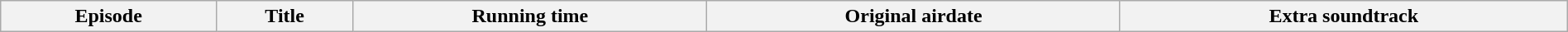<table class="wikitable plainrowheaders" style="width:100%; margin:auto;">
<tr>
<th scope="col">Episode</th>
<th scope="col">Title</th>
<th scope="col">Running time</th>
<th scope="col">Original airdate</th>
<th scope="col">Extra soundtrack<br>




















</th>
</tr>
</table>
